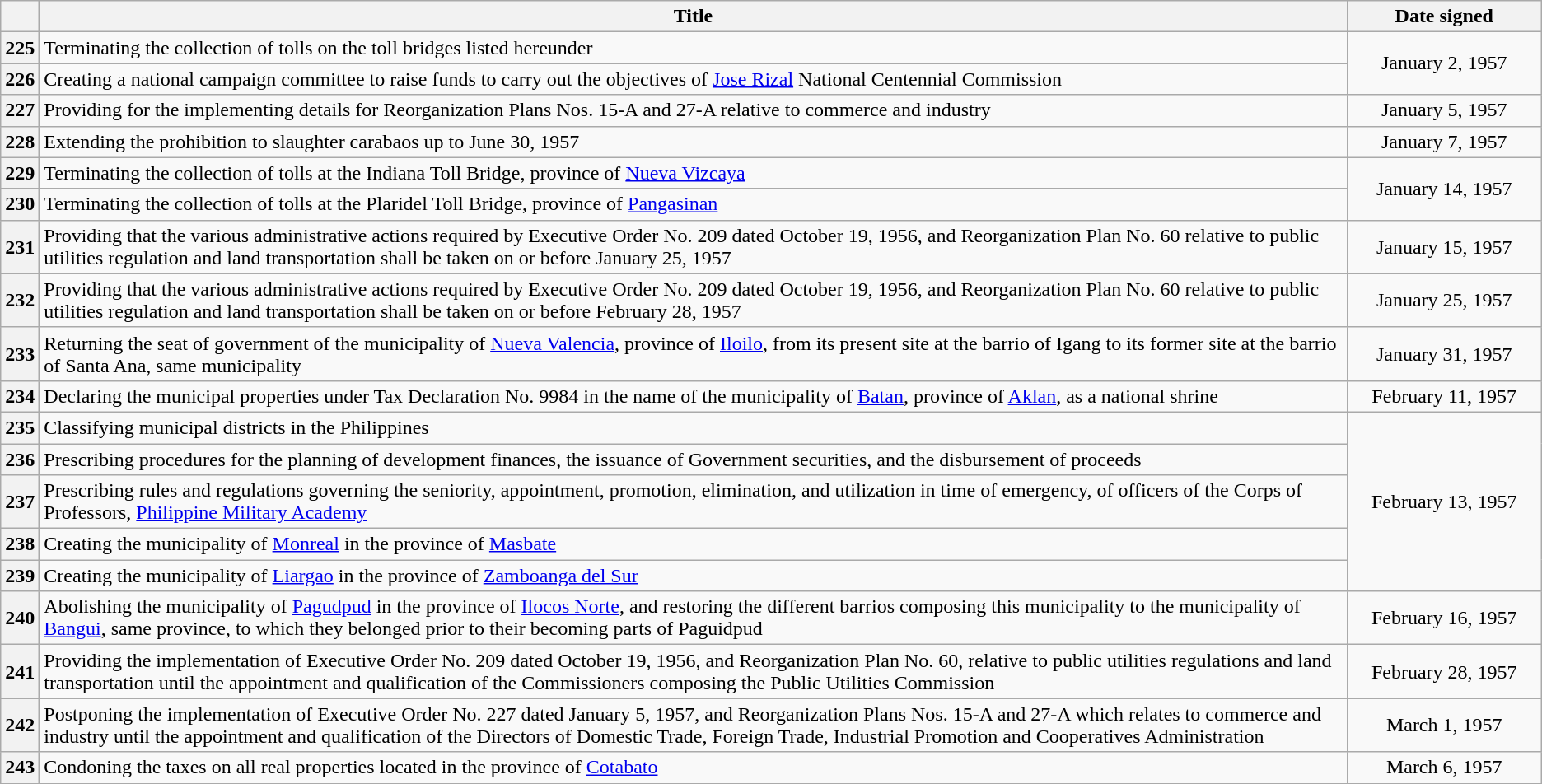<table class="wikitable sortable" style="text-align:center;">
<tr>
<th scope="col"></th>
<th scope="col">Title</th>
<th scope="col" width="150px">Date signed</th>
</tr>
<tr>
<th scope="row">225</th>
<td style="text-align:left;">Terminating the collection of tolls on the toll bridges listed hereunder</td>
<td rowspan="2">January 2, 1957</td>
</tr>
<tr>
<th scope="row">226</th>
<td style="text-align:left;">Creating a national campaign committee to raise funds to carry out the objectives of <a href='#'>Jose Rizal</a> National Centennial Commission</td>
</tr>
<tr>
<th scope="row">227</th>
<td style="text-align:left;">Providing for the implementing details for Reorganization Plans Nos. 15-A and 27-A relative to commerce and industry</td>
<td>January 5, 1957</td>
</tr>
<tr>
<th scope="row">228</th>
<td style="text-align:left;">Extending the prohibition to slaughter carabaos up to June 30, 1957</td>
<td>January 7, 1957</td>
</tr>
<tr>
<th scope="row">229</th>
<td style="text-align:left;">Terminating the collection of tolls at the Indiana Toll Bridge, province of <a href='#'>Nueva Vizcaya</a></td>
<td rowspan="2">January 14, 1957</td>
</tr>
<tr>
<th scope="row">230</th>
<td style="text-align:left;">Terminating the collection of tolls at the Plaridel Toll Bridge, province of <a href='#'>Pangasinan</a></td>
</tr>
<tr>
<th scope="row">231</th>
<td style="text-align:left;">Providing that the various administrative actions required by Executive Order No. 209 dated October 19, 1956, and Reorganization Plan No. 60 relative to public utilities regulation and land transportation shall be taken on or before January 25, 1957</td>
<td>January 15, 1957</td>
</tr>
<tr>
<th scope="row">232</th>
<td style="text-align:left;">Providing that the various administrative actions required by Executive Order No. 209 dated October 19, 1956, and Reorganization Plan No. 60 relative to public utilities regulation and land transportation shall be taken on or before February 28, 1957</td>
<td>January 25, 1957</td>
</tr>
<tr>
<th scope="row">233</th>
<td style="text-align:left;">Returning the seat of government of the municipality of <a href='#'>Nueva Valencia</a>, province of <a href='#'>Iloilo</a>, from its present site at the barrio of Igang to its former site at the barrio of Santa Ana, same municipality</td>
<td>January 31, 1957</td>
</tr>
<tr>
<th scope="row">234</th>
<td style="text-align:left;">Declaring the municipal properties under Tax Declaration No. 9984 in the name of the municipality of <a href='#'>Batan</a>, province of <a href='#'>Aklan</a>, as a national shrine</td>
<td>February 11, 1957</td>
</tr>
<tr>
<th scope="row">235</th>
<td style="text-align:left;">Classifying municipal districts in the Philippines</td>
<td rowspan="5">February 13, 1957</td>
</tr>
<tr>
<th scope="row">236</th>
<td style="text-align:left;">Prescribing procedures for the planning of development finances, the issuance of Government securities, and the disbursement of proceeds</td>
</tr>
<tr>
<th scope="row">237</th>
<td style="text-align:left;">Prescribing rules and regulations governing the seniority, appointment, promotion, elimination, and utilization in time of emergency, of officers of the Corps of Professors, <a href='#'>Philippine Military Academy</a></td>
</tr>
<tr>
<th scope="row">238</th>
<td style="text-align:left;">Creating the municipality of <a href='#'>Monreal</a> in the province of <a href='#'>Masbate</a></td>
</tr>
<tr>
<th scope="row">239</th>
<td style="text-align:left;">Creating the municipality of <a href='#'>Liargao</a> in the province of <a href='#'>Zamboanga del Sur</a></td>
</tr>
<tr>
<th scope="row">240</th>
<td style="text-align:left;">Abolishing the municipality of <a href='#'>Pagudpud</a> in the province of <a href='#'>Ilocos Norte</a>, and restoring the different barrios composing this municipality to the municipality of <a href='#'>Bangui</a>, same province, to which they belonged prior to their becoming parts of Paguidpud</td>
<td>February 16, 1957</td>
</tr>
<tr>
<th scope="row">241</th>
<td style="text-align:left;">Providing the implementation of Executive Order No. 209 dated October 19, 1956, and Reorganization Plan No. 60, relative to public utilities regulations and land transportation until the appointment and qualification of the Commissioners composing the Public Utilities Commission</td>
<td>February 28, 1957</td>
</tr>
<tr>
<th scope="row">242</th>
<td style="text-align:left;">Postponing the implementation of Executive Order No. 227 dated January 5, 1957, and Reorganization Plans Nos. 15-A and 27-A which relates to commerce and industry until the appointment and qualification of the Directors of Domestic Trade, Foreign Trade, Industrial Promotion and Cooperatives Administration</td>
<td>March 1, 1957</td>
</tr>
<tr>
<th scope="row">243</th>
<td style="text-align:left;">Condoning the taxes on all real properties located in the province of <a href='#'>Cotabato</a></td>
<td>March 6, 1957</td>
</tr>
</table>
